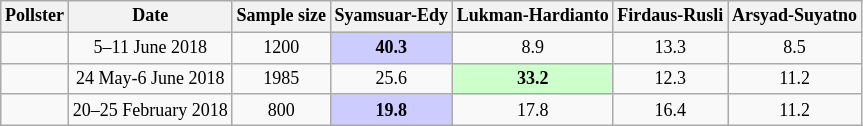<table class="wikitable sortable" style="text-align: center; font-size: 75%;">
<tr>
<th>Pollster</th>
<th>Date</th>
<th>Sample size</th>
<th>Syamsuar-Edy</th>
<th>Lukman-Hardianto</th>
<th>Firdaus-Rusli</th>
<th>Arsyad-Suyatno</th>
</tr>
<tr>
<td></td>
<td>5–11 June 2018</td>
<td>1200</td>
<td bgcolor=#CCCCFF><strong>40.3</strong></td>
<td>8.9</td>
<td>13.3</td>
<td>8.5</td>
</tr>
<tr>
<td></td>
<td>24 May-6 June 2018</td>
<td>1985</td>
<td>25.6</td>
<td bgcolor=#CCFFCC><strong>33.2</strong></td>
<td>12.3</td>
<td>11.2</td>
</tr>
<tr>
<td></td>
<td>20–25 February 2018</td>
<td>800</td>
<td bgcolor=#CCCCFF><strong>19.8</strong></td>
<td>17.8</td>
<td>16.4</td>
<td>11.2</td>
</tr>
</table>
